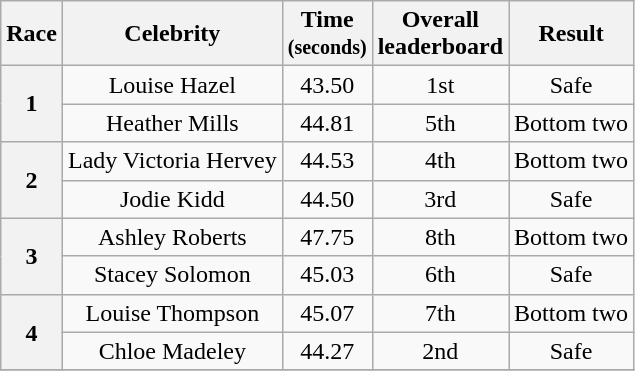<table class="wikitable plainrowheaders" style="text-align:center;">
<tr>
<th>Race</th>
<th>Celebrity</th>
<th>Time<br><small>(seconds)</small></th>
<th>Overall<br>leaderboard</th>
<th>Result</th>
</tr>
<tr>
<th rowspan=2>1</th>
<td>Louise Hazel</td>
<td>43.50</td>
<td>1st</td>
<td>Safe</td>
</tr>
<tr>
<td>Heather Mills</td>
<td>44.81</td>
<td>5th</td>
<td>Bottom two</td>
</tr>
<tr>
<th rowspan=2>2</th>
<td>Lady Victoria Hervey</td>
<td>44.53</td>
<td>4th</td>
<td>Bottom two</td>
</tr>
<tr>
<td>Jodie Kidd</td>
<td>44.50</td>
<td>3rd</td>
<td>Safe</td>
</tr>
<tr>
<th rowspan=2>3</th>
<td>Ashley Roberts</td>
<td>47.75</td>
<td>8th</td>
<td>Bottom two</td>
</tr>
<tr>
<td>Stacey Solomon</td>
<td>45.03</td>
<td>6th</td>
<td>Safe</td>
</tr>
<tr>
<th rowspan=2>4</th>
<td>Louise Thompson</td>
<td>45.07</td>
<td>7th</td>
<td>Bottom two</td>
</tr>
<tr>
<td>Chloe Madeley</td>
<td>44.27</td>
<td>2nd</td>
<td>Safe</td>
</tr>
<tr>
</tr>
</table>
